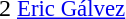<table cellspacing=0 cellpadding=0>
<tr>
<td><div>2 </div></td>
<td style="font-size: 95%"> <a href='#'>Eric Gálvez</a></td>
</tr>
</table>
